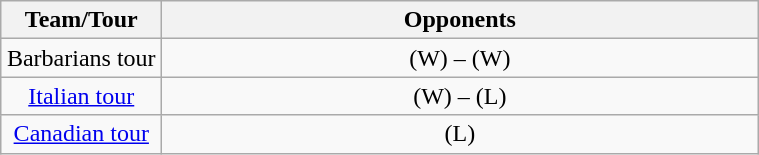<table class="wikitable" style="text-align:center">
<tr>
<th width="100">Team/Tour</th>
<th width="390">Opponents</th>
</tr>
<tr>
<td>Barbarians tour</td>
<td align=center> (W) –  (W)</td>
</tr>
<tr>
<td><a href='#'>Italian tour</a></td>
<td align=center> (W) –  (L)</td>
</tr>
<tr>
<td><a href='#'>Canadian tour</a></td>
<td align=center> (L)</td>
</tr>
</table>
